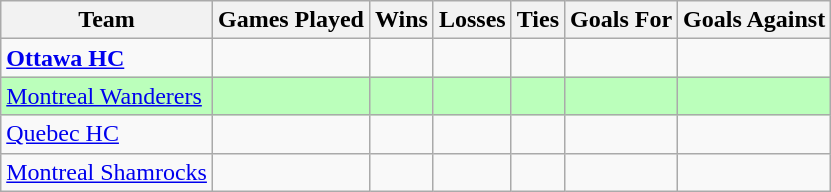<table class="wikitable">
<tr>
<th>Team</th>
<th>Games Played</th>
<th>Wins</th>
<th>Losses</th>
<th>Ties</th>
<th>Goals For</th>
<th>Goals Against</th>
</tr>
<tr>
<td><strong><a href='#'>Ottawa HC</a></strong></td>
<td></td>
<td></td>
<td></td>
<td></td>
<td></td>
<td></td>
</tr>
<tr bgcolor="#bbffbb">
<td><a href='#'>Montreal Wanderers</a></td>
<td></td>
<td></td>
<td></td>
<td></td>
<td></td>
<td></td>
</tr>
<tr>
<td><a href='#'>Quebec HC</a></td>
<td></td>
<td></td>
<td></td>
<td></td>
<td></td>
<td></td>
</tr>
<tr>
<td><a href='#'>Montreal Shamrocks</a></td>
<td></td>
<td></td>
<td></td>
<td></td>
<td></td>
<td></td>
</tr>
</table>
